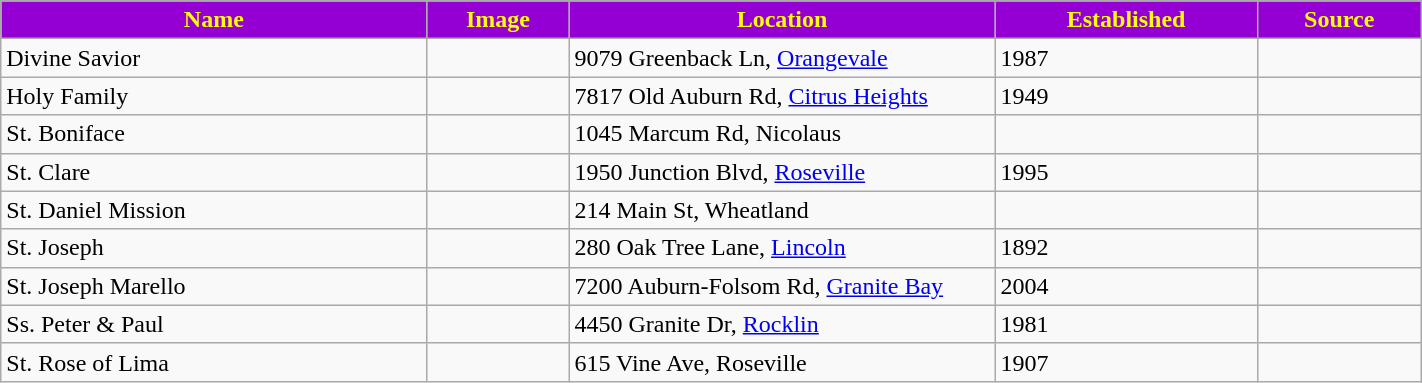<table class="wikitable sortable" style="width:75%">
<tr>
<th style="background:darkviolet; color:yellow;" width="30%"><strong>Name</strong></th>
<th style="background:darkviolet; color:yellow;" width="10%"><strong>Image</strong></th>
<th style="background:darkviolet; color:yellow;" width="30%"><strong>Location</strong></th>
<th style="background:darkviolet; color:yellow;" width="15"><strong>Established</strong></th>
<th style="background:darkviolet; color:yellow;" width="10"><strong>Source</strong></th>
</tr>
<tr>
<td>Divine Savior</td>
<td></td>
<td>9079 Greenback Ln, <a href='#'>Orangevale</a></td>
<td>1987</td>
<td></td>
</tr>
<tr>
<td>Holy Family</td>
<td></td>
<td>7817 Old Auburn Rd, <a href='#'>Citrus Heights</a></td>
<td>1949</td>
<td></td>
</tr>
<tr>
<td>St. Boniface</td>
<td></td>
<td>1045 Marcum Rd, Nicolaus</td>
<td></td>
<td></td>
</tr>
<tr>
<td>St. Clare</td>
<td></td>
<td>1950 Junction Blvd, <a href='#'>Roseville</a></td>
<td>1995</td>
<td></td>
</tr>
<tr>
<td>St. Daniel Mission</td>
<td></td>
<td>214 Main St, Wheatland</td>
<td></td>
<td></td>
</tr>
<tr>
<td>St. Joseph</td>
<td></td>
<td>280 Oak Tree Lane, <a href='#'>Lincoln</a></td>
<td>1892</td>
<td></td>
</tr>
<tr>
<td>St. Joseph Marello</td>
<td></td>
<td>7200 Auburn-Folsom Rd, <a href='#'>Granite Bay</a></td>
<td>2004</td>
<td></td>
</tr>
<tr>
<td>Ss. Peter & Paul</td>
<td></td>
<td>4450 Granite Dr, <a href='#'>Rocklin</a></td>
<td>1981</td>
<td></td>
</tr>
<tr>
<td>St. Rose of Lima</td>
<td></td>
<td>615 Vine Ave, Roseville</td>
<td>1907</td>
<td></td>
</tr>
</table>
